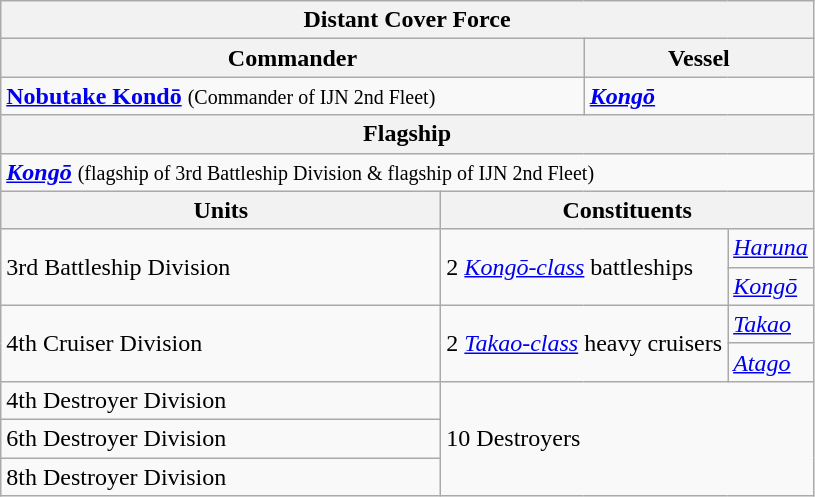<table class="wikitable">
<tr>
<th colspan="4">Distant Cover Force</th>
</tr>
<tr>
<th colspan="2">Commander</th>
<th colspan="2">Vessel</th>
</tr>
<tr>
<td colspan="2"><strong><a href='#'>Nobutake Kondō</a></strong> <small>(Commander of IJN 2nd Fleet)</small></td>
<td colspan="2"><em><a href='#'><strong>Kongō</strong></a></em></td>
</tr>
<tr>
<th colspan="4">Flagship</th>
</tr>
<tr>
<td colspan="4"><em><a href='#'><strong>Kongō</strong></a></em> <small>(flagship of 3rd Battleship Division & flagship of IJN 2nd Fleet)</small></td>
</tr>
<tr>
<th>Units</th>
<th colspan="3">Constituents</th>
</tr>
<tr>
<td rowspan="2">3rd Battleship Division</td>
<td colspan="2" rowspan="2">2 <em><a href='#'>Kongō-class</a></em> battleships</td>
<td><a href='#'><em>Haruna</em></a></td>
</tr>
<tr>
<td><em><a href='#'>Kongō</a></em></td>
</tr>
<tr>
<td rowspan="2">4th Cruiser Division</td>
<td colspan="2" rowspan="2">2 <em><a href='#'>Takao-class</a></em> heavy cruisers</td>
<td><a href='#'><em>Takao</em></a></td>
</tr>
<tr>
<td><a href='#'><em>Atago</em></a></td>
</tr>
<tr>
<td>4th Destroyer Division</td>
<td colspan="3" rowspan="3">10 Destroyers</td>
</tr>
<tr>
<td>6th Destroyer Division</td>
</tr>
<tr>
<td>8th Destroyer Division</td>
</tr>
</table>
